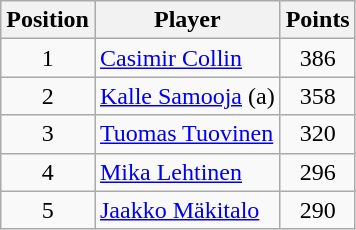<table class=wikitable>
<tr>
<th>Position</th>
<th>Player</th>
<th>Points</th>
</tr>
<tr>
<td align=center>1</td>
<td> <a href='#'>Casimir Collin</a></td>
<td align=center>386</td>
</tr>
<tr>
<td align=center>2</td>
<td> <a href='#'>Kalle Samooja</a> (a)</td>
<td align=center>358</td>
</tr>
<tr>
<td align=center>3</td>
<td> <a href='#'>Tuomas Tuovinen</a></td>
<td align=center>320</td>
</tr>
<tr>
<td align=center>4</td>
<td> <a href='#'>Mika Lehtinen</a></td>
<td align=center>296</td>
</tr>
<tr>
<td align=center>5</td>
<td> <a href='#'>Jaakko Mäkitalo</a></td>
<td align=center>290</td>
</tr>
</table>
